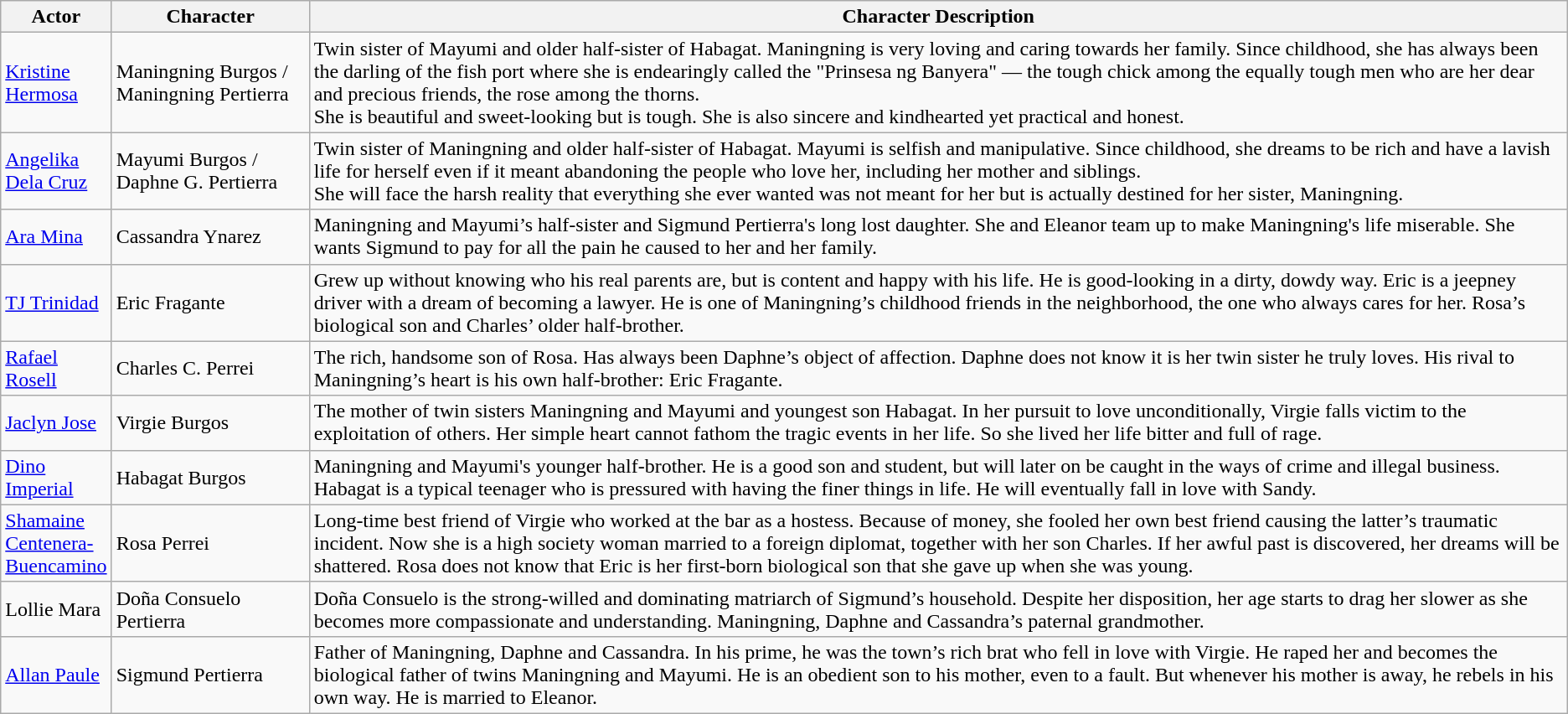<table class="wikitable">
<tr>
<th width="50">Actor</th>
<th width="150">Character</th>
<th>Character Description</th>
</tr>
<tr>
<td><a href='#'>Kristine Hermosa</a></td>
<td>Maningning Burgos / Maningning Pertierra</td>
<td>Twin sister of Mayumi and older half-sister of Habagat. Maningning is very loving and caring towards her family. Since childhood, she has always been the darling of the fish port where she is endearingly called the "Prinsesa ng Banyera" — the tough chick among the equally tough men who are her dear and precious friends, the rose among the thorns.<br>She is beautiful and sweet-looking but is tough. She is also sincere and kindhearted yet practical and honest.</td>
</tr>
<tr>
<td><a href='#'>Angelika Dela Cruz</a></td>
<td>Mayumi Burgos / Daphne G. Pertierra</td>
<td>Twin sister of Maningning and older half-sister of Habagat. Mayumi is selfish and manipulative. Since childhood, she dreams to be rich and have a lavish life for herself even if it meant abandoning the people who love her, including her mother and siblings.<br>She will face the harsh reality that everything she ever wanted was not meant for her but is actually destined for her sister, Maningning.</td>
</tr>
<tr>
<td><a href='#'>Ara Mina</a></td>
<td>Cassandra Ynarez</td>
<td>Maningning and Mayumi’s half-sister and Sigmund Pertierra's long lost daughter. She and Eleanor team up to make Maningning's life miserable. She wants Sigmund to pay for all the pain he caused to her and her family.</td>
</tr>
<tr>
<td><a href='#'>TJ Trinidad</a></td>
<td>Eric Fragante</td>
<td>Grew up without knowing who his real parents are, but is content and happy with his life. He is good-looking in a dirty, dowdy way. Eric is a jeepney driver with a dream of becoming a lawyer. He is one of Maningning’s childhood friends in the neighborhood, the one who always cares for her. Rosa’s biological son and Charles’ older half-brother.</td>
</tr>
<tr>
<td><a href='#'>Rafael Rosell</a></td>
<td>Charles C. Perrei</td>
<td>The rich, handsome son of Rosa. Has always been Daphne’s object of affection. Daphne does not know it is her twin sister he truly loves. His rival to Maningning’s heart is his own half-brother: Eric Fragante.</td>
</tr>
<tr>
<td><a href='#'>Jaclyn Jose</a></td>
<td>Virgie Burgos</td>
<td>The mother of twin sisters Maningning and Mayumi and youngest son Habagat. In her pursuit to love unconditionally, Virgie falls victim to the exploitation of others. Her simple heart cannot fathom the tragic events in her life. So she lived her life bitter and full of rage.</td>
</tr>
<tr>
<td><a href='#'>Dino Imperial</a></td>
<td>Habagat Burgos</td>
<td>Maningning and Mayumi's younger half-brother. He is a good son and student, but will later on be caught in the ways of crime and illegal business. Habagat is a typical teenager who is pressured with having the finer things in life. He will eventually fall in love with Sandy.</td>
</tr>
<tr>
<td><a href='#'>Shamaine Centenera-Buencamino</a></td>
<td>Rosa Perrei</td>
<td>Long-time best friend of Virgie who worked at the bar as a hostess. Because of money, she fooled her own best friend causing the latter’s traumatic incident. Now she is a high society woman married to a foreign diplomat, together with her son Charles. If her awful past is discovered, her dreams will be shattered. Rosa does not know that Eric is her first-born biological son that she gave up when she was young.</td>
</tr>
<tr>
<td>Lollie Mara</td>
<td>Doña Consuelo Pertierra</td>
<td>Doña Consuelo is the strong-willed and dominating matriarch of Sigmund’s household. Despite her disposition, her age starts to drag her slower as she becomes more compassionate and understanding. Maningning, Daphne and Cassandra’s paternal grandmother.</td>
</tr>
<tr>
<td><a href='#'>Allan Paule</a></td>
<td>Sigmund Pertierra</td>
<td>Father of Maningning, Daphne and Cassandra. In his prime, he was the town’s rich brat who fell in love with Virgie. He raped her and becomes the biological father of twins Maningning and Mayumi. He is an obedient son to his mother, even to a fault. But whenever his mother is away, he rebels in his own way. He is married to Eleanor.</td>
</tr>
</table>
